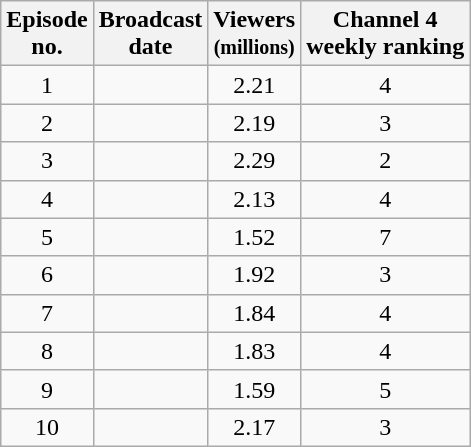<table class="wikitable" style="text-align:center;">
<tr>
<th>Episode<br>no.</th>
<th>Broadcast<br>date</th>
<th>Viewers<br><small>(millions)</small></th>
<th>Channel 4<br>weekly ranking</th>
</tr>
<tr>
<td>1</td>
<td></td>
<td>2.21</td>
<td>4</td>
</tr>
<tr>
<td>2</td>
<td></td>
<td>2.19</td>
<td>3</td>
</tr>
<tr>
<td>3</td>
<td></td>
<td>2.29</td>
<td>2</td>
</tr>
<tr>
<td>4</td>
<td></td>
<td>2.13</td>
<td>4</td>
</tr>
<tr>
<td>5</td>
<td></td>
<td>1.52</td>
<td>7</td>
</tr>
<tr>
<td>6</td>
<td></td>
<td>1.92</td>
<td>3</td>
</tr>
<tr>
<td>7</td>
<td></td>
<td>1.84</td>
<td>4</td>
</tr>
<tr>
<td>8</td>
<td></td>
<td>1.83</td>
<td>4</td>
</tr>
<tr>
<td>9</td>
<td></td>
<td>1.59</td>
<td>5</td>
</tr>
<tr>
<td>10</td>
<td></td>
<td>2.17</td>
<td>3</td>
</tr>
</table>
